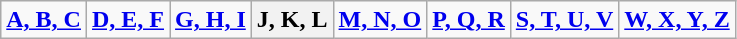<table class="wikitable">
<tr>
<td><strong><a href='#'>A, B, C</a></strong></td>
<td><strong><a href='#'>D, E, F</a></strong></td>
<td><strong><a href='#'>G, H, I</a></strong></td>
<th><strong>J, K, L</strong></th>
<td><strong><a href='#'>M, N, O</a></strong></td>
<td><strong><a href='#'>P, Q, R</a></strong></td>
<td><strong><a href='#'>S, T, U, V</a></strong></td>
<td><strong><a href='#'>W, X, Y, Z</a></strong></td>
</tr>
</table>
